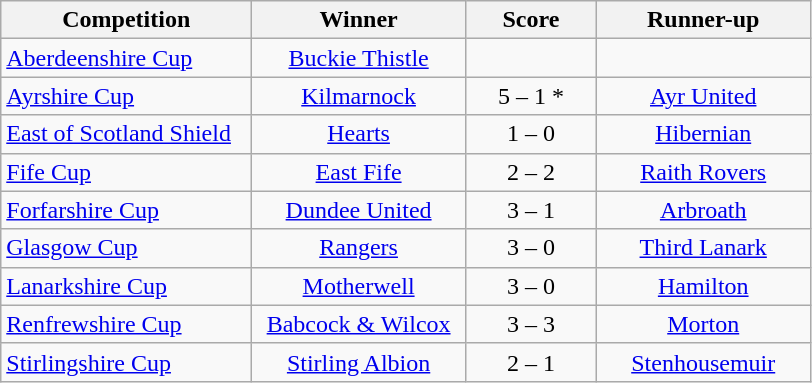<table class="wikitable" style="text-align: center;">
<tr>
<th width=160>Competition</th>
<th width=135>Winner</th>
<th width=80>Score</th>
<th width=135>Runner-up</th>
</tr>
<tr>
<td align=left><a href='#'>Aberdeenshire Cup</a></td>
<td><a href='#'>Buckie Thistle</a></td>
<td></td>
<td></td>
</tr>
<tr>
<td align=left><a href='#'>Ayrshire Cup</a></td>
<td><a href='#'>Kilmarnock</a></td>
<td>5 – 1 *</td>
<td><a href='#'>Ayr United</a></td>
</tr>
<tr>
<td align=left><a href='#'>East of Scotland Shield</a></td>
<td><a href='#'>Hearts</a></td>
<td>1 – 0</td>
<td><a href='#'>Hibernian</a></td>
</tr>
<tr>
<td align=left><a href='#'>Fife Cup</a></td>
<td><a href='#'>East Fife</a></td>
<td>2 – 2</td>
<td><a href='#'>Raith Rovers</a></td>
</tr>
<tr>
<td align=left><a href='#'>Forfarshire Cup</a></td>
<td><a href='#'>Dundee United</a></td>
<td>3 – 1</td>
<td><a href='#'>Arbroath</a></td>
</tr>
<tr>
<td align=left><a href='#'>Glasgow Cup</a></td>
<td><a href='#'>Rangers</a></td>
<td>3 – 0</td>
<td><a href='#'>Third Lanark</a></td>
</tr>
<tr>
<td align=left><a href='#'>Lanarkshire Cup</a></td>
<td><a href='#'>Motherwell</a></td>
<td>3 – 0</td>
<td><a href='#'>Hamilton</a></td>
</tr>
<tr>
<td align=left><a href='#'>Renfrewshire Cup</a></td>
<td><a href='#'>Babcock & Wilcox</a></td>
<td>3 – 3</td>
<td><a href='#'>Morton</a></td>
</tr>
<tr>
<td align=left><a href='#'>Stirlingshire Cup</a></td>
<td><a href='#'>Stirling Albion</a></td>
<td>2 – 1</td>
<td><a href='#'>Stenhousemuir</a></td>
</tr>
</table>
